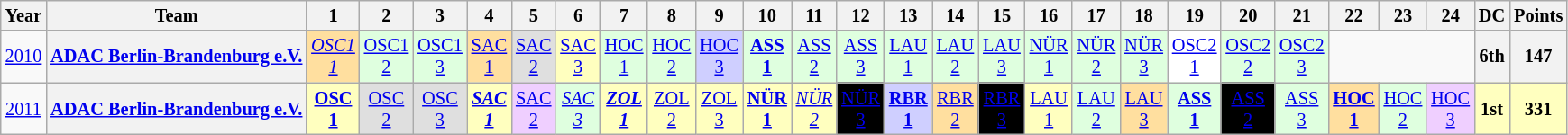<table class="wikitable" style="text-align:center; font-size:85%">
<tr>
<th>Year</th>
<th>Team</th>
<th>1</th>
<th>2</th>
<th>3</th>
<th>4</th>
<th>5</th>
<th>6</th>
<th>7</th>
<th>8</th>
<th>9</th>
<th>10</th>
<th>11</th>
<th>12</th>
<th>13</th>
<th>14</th>
<th>15</th>
<th>16</th>
<th>17</th>
<th>18</th>
<th>19</th>
<th>20</th>
<th>21</th>
<th>22</th>
<th>23</th>
<th>24</th>
<th>DC</th>
<th>Points</th>
</tr>
<tr>
<td><a href='#'>2010</a></td>
<th nowrap><a href='#'>ADAC Berlin-Brandenburg e.V.</a></th>
<td style="background:#FFDF9F;"><em><a href='#'>OSC1<br>1</a></em><br></td>
<td style="background:#DFFFDF;"><a href='#'>OSC1<br>2</a><br></td>
<td style="background:#DFFFDF;"><a href='#'>OSC1<br>3</a><br></td>
<td style="background:#FFDF9F;"><a href='#'>SAC<br>1</a><br></td>
<td style="background:#DFDFDF;"><a href='#'>SAC<br>2</a><br></td>
<td style="background:#FFFFBF;"><a href='#'>SAC<br>3</a><br></td>
<td style="background:#DFFFDF;"><a href='#'>HOC<br>1</a><br></td>
<td style="background:#DFFFDF;"><a href='#'>HOC<br>2</a><br></td>
<td style="background:#CFCFFF;"><a href='#'>HOC<br>3</a><br></td>
<td style="background:#DFFFDF;"><strong><a href='#'>ASS<br>1</a></strong><br></td>
<td style="background:#DFFFDF;"><a href='#'>ASS<br>2</a><br></td>
<td style="background:#DFFFDF;"><a href='#'>ASS<br>3</a><br></td>
<td style="background:#DFFFDF;"><a href='#'>LAU<br>1</a><br></td>
<td style="background:#DFFFDF;"><a href='#'>LAU<br>2</a><br></td>
<td style="background:#DFFFDF;"><a href='#'>LAU<br>3</a><br></td>
<td style="background:#DFFFDF;"><a href='#'>NÜR<br>1</a><br></td>
<td style="background:#DFFFDF;"><a href='#'>NÜR<br>2</a><br></td>
<td style="background:#DFFFDF;"><a href='#'>NÜR<br>3</a><br></td>
<td style="background:#FFFFFF;"><a href='#'>OSC2<br>1</a><br></td>
<td style="background:#DFFFDF;"><a href='#'>OSC2<br>2</a><br></td>
<td style="background:#DFFFDF;"><a href='#'>OSC2<br>3</a><br></td>
<td colspan=3></td>
<th>6th</th>
<th>147</th>
</tr>
<tr>
<td><a href='#'>2011</a></td>
<th nowrap><a href='#'>ADAC Berlin-Brandenburg e.V.</a></th>
<td style="background:#FFFFBF;"><strong><a href='#'>OSC<br>1</a></strong><br></td>
<td style="background:#DFDFDF;"><a href='#'>OSC<br>2</a><br></td>
<td style="background:#DFDFDF;"><a href='#'>OSC<br>3</a><br></td>
<td style="background:#FFFFBF;"><strong><em><a href='#'>SAC<br>1</a></em></strong><br></td>
<td style="background:#EFCFFF;"><a href='#'>SAC<br>2</a><br></td>
<td style="background:#DFFFDF;"><em><a href='#'>SAC<br>3</a></em><br></td>
<td style="background:#FFFFBF;"><strong><em><a href='#'>ZOL<br>1</a></em></strong><br></td>
<td style="background:#FFFFBF;"><a href='#'>ZOL<br>2</a><br></td>
<td style="background:#FFFFBF;"><a href='#'>ZOL<br>3</a><br></td>
<td style="background:#FFFFBF;"><strong><a href='#'>NÜR<br>1</a></strong><br></td>
<td style="background:#FFFFBF;"><em><a href='#'>NÜR<br>2</a></em><br></td>
<td style="background:#000000;color:white"><a href='#'><span>NÜR<br>3</span></a><br></td>
<td style="background:#CFCFFF;"><strong><a href='#'>RBR<br>1</a></strong><br></td>
<td style="background:#FFDF9F;"><a href='#'>RBR<br>2</a><br></td>
<td style="background:#000000;color:white"><a href='#'><span>RBR<br>3</span></a><br></td>
<td style="background:#FFFFBF;"><a href='#'>LAU<br>1</a><br></td>
<td style="background:#DFFFDF;"><a href='#'>LAU<br>2</a><br></td>
<td style="background:#FFDF9F;"><a href='#'>LAU<br>3</a><br></td>
<td style="background:#DFFFDF;"><strong><a href='#'>ASS<br>1</a></strong><br></td>
<td style="background:#000000;color:white"><a href='#'><span>ASS<br>2</span></a><br></td>
<td style="background:#DFFFDF;"><a href='#'>ASS<br>3</a><br></td>
<td style="background:#FFDF9F;"><strong><a href='#'>HOC<br>1</a></strong><br></td>
<td style="background:#DFFFDF;"><a href='#'>HOC<br>2</a><br></td>
<td style="background:#EFCFFF;"><a href='#'>HOC<br>3</a><br></td>
<th style="background:#FFFFBF;">1st</th>
<th style="background:#FFFFBF;">331</th>
</tr>
</table>
